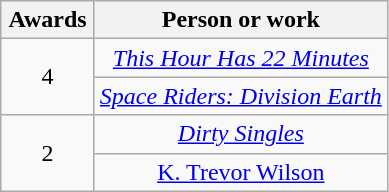<table class="wikitable sortable" style="text-align:center">
<tr>
<th scope="col" style="width:55px;">Awards</th>
<th scope="col" style="text-align:center;">Person or work</th>
</tr>
<tr>
<td rowspan=2 style="text-align:center">4</td>
<td><em><a href='#'>This Hour Has 22 Minutes</a></em></td>
</tr>
<tr>
<td><em><a href='#'>Space Riders: Division Earth</a></em></td>
</tr>
<tr>
<td rowspan=2 style="text-align:center">2</td>
<td><em><a href='#'>Dirty Singles</a></em></td>
</tr>
<tr>
<td><a href='#'>K. Trevor Wilson</a></td>
</tr>
</table>
